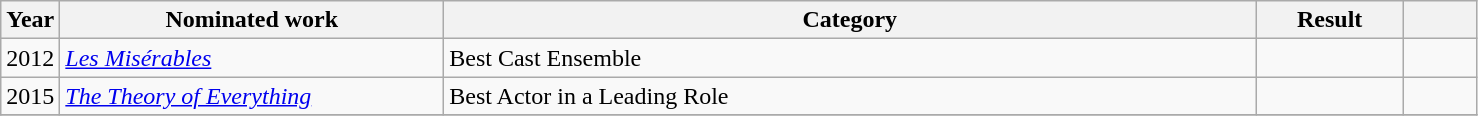<table class=wikitable>
<tr>
<th width=4%>Year</th>
<th width=26%>Nominated work</th>
<th width=55%>Category</th>
<th width=10%>Result</th>
<th width=5%></th>
</tr>
<tr>
<td>2012</td>
<td><em><a href='#'>Les Misérables</a></em></td>
<td>Best Cast Ensemble</td>
<td></td>
<td></td>
</tr>
<tr>
<td>2015</td>
<td><em><a href='#'>The Theory of Everything</a></em></td>
<td>Best Actor in a Leading Role</td>
<td></td>
<td></td>
</tr>
<tr>
</tr>
</table>
